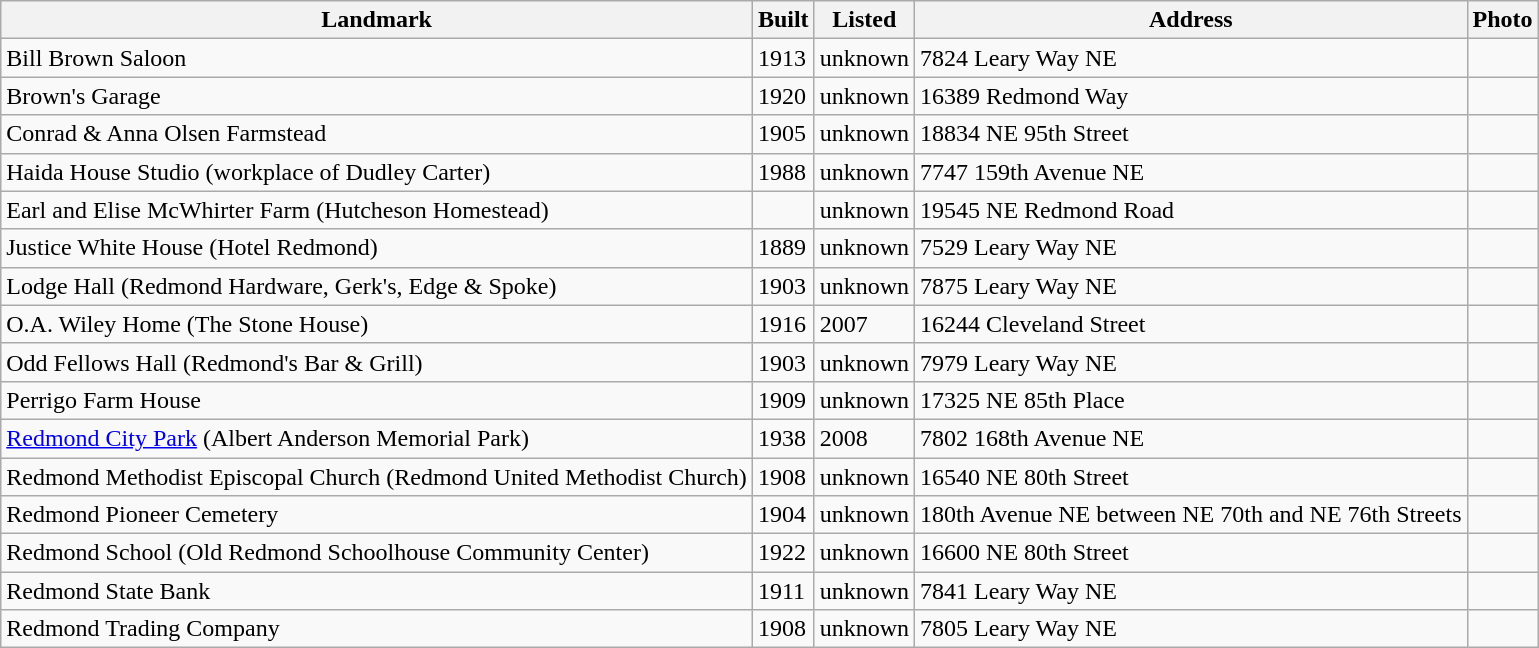<table class="wikitable">
<tr>
<th>Landmark</th>
<th>Built</th>
<th>Listed</th>
<th>Address</th>
<th>Photo</th>
</tr>
<tr>
<td>Bill Brown Saloon</td>
<td>1913</td>
<td>unknown</td>
<td>7824 Leary Way NE</td>
<td></td>
</tr>
<tr>
<td>Brown's Garage</td>
<td>1920</td>
<td>unknown</td>
<td>16389 Redmond Way</td>
<td></td>
</tr>
<tr>
<td>Conrad & Anna Olsen Farmstead</td>
<td>1905</td>
<td>unknown</td>
<td>18834 NE 95th Street</td>
<td></td>
</tr>
<tr>
<td>Haida House Studio (workplace of Dudley Carter)</td>
<td>1988</td>
<td>unknown</td>
<td>7747 159th Avenue NE</td>
<td></td>
</tr>
<tr>
<td>Earl and Elise McWhirter Farm (Hutcheson Homestead)</td>
<td></td>
<td>unknown</td>
<td>19545 NE Redmond Road</td>
<td></td>
</tr>
<tr>
<td>Justice White House (Hotel Redmond)</td>
<td>1889</td>
<td>unknown</td>
<td>7529 Leary Way NE</td>
<td></td>
</tr>
<tr>
<td>Lodge Hall (Redmond Hardware, Gerk's, Edge & Spoke)</td>
<td>1903</td>
<td>unknown</td>
<td>7875 Leary Way NE</td>
<td></td>
</tr>
<tr>
<td>O.A. Wiley Home (The Stone House)</td>
<td>1916</td>
<td>2007</td>
<td>16244 Cleveland Street</td>
<td></td>
</tr>
<tr>
<td>Odd Fellows Hall (Redmond's Bar & Grill)</td>
<td>1903</td>
<td>unknown</td>
<td>7979 Leary Way NE</td>
<td></td>
</tr>
<tr>
<td>Perrigo Farm House</td>
<td>1909</td>
<td>unknown</td>
<td>17325 NE 85th Place</td>
<td></td>
</tr>
<tr>
<td><a href='#'>Redmond City Park</a> (Albert Anderson Memorial Park)</td>
<td>1938</td>
<td>2008</td>
<td>7802 168th Avenue NE</td>
<td></td>
</tr>
<tr>
<td>Redmond Methodist Episcopal Church (Redmond United Methodist Church)</td>
<td>1908</td>
<td>unknown</td>
<td>16540 NE 80th Street</td>
<td></td>
</tr>
<tr>
<td>Redmond Pioneer Cemetery</td>
<td>1904</td>
<td>unknown</td>
<td>180th Avenue NE between NE 70th and NE 76th Streets</td>
<td></td>
</tr>
<tr>
<td>Redmond School (Old Redmond Schoolhouse Community Center)</td>
<td>1922</td>
<td>unknown</td>
<td>16600 NE 80th Street</td>
<td></td>
</tr>
<tr>
<td>Redmond State Bank</td>
<td>1911</td>
<td>unknown</td>
<td>7841 Leary Way NE</td>
<td></td>
</tr>
<tr>
<td>Redmond Trading Company</td>
<td>1908</td>
<td>unknown</td>
<td>7805 Leary Way NE</td>
<td></td>
</tr>
</table>
